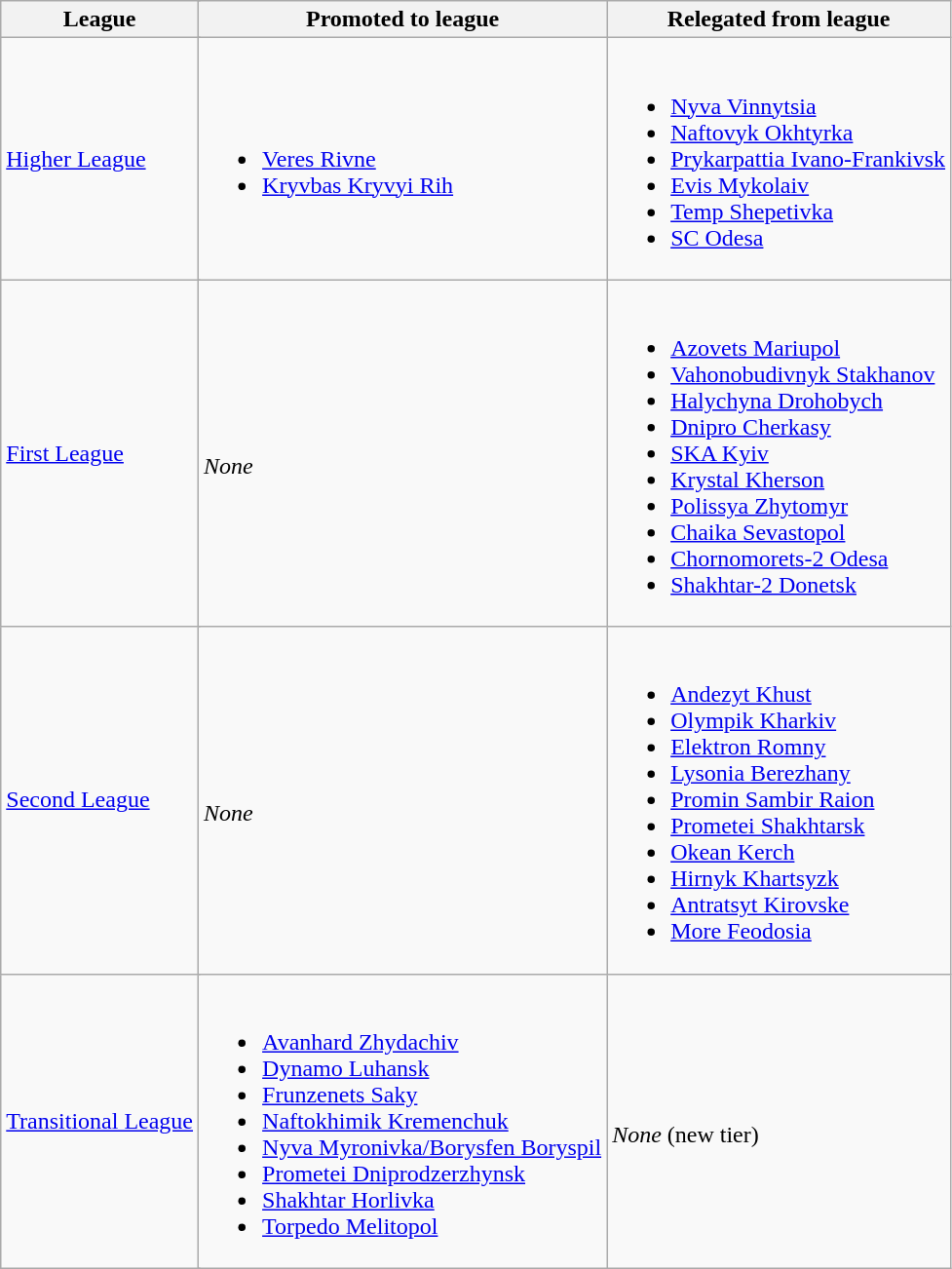<table class="wikitable">
<tr>
<th colspan=2>League</th>
<th>Promoted to league</th>
<th>Relegated from league</th>
</tr>
<tr>
<td colspan=2><a href='#'>Higher League</a></td>
<td><br><ul><li><a href='#'>Veres Rivne</a></li><li><a href='#'>Kryvbas Kryvyi Rih</a></li></ul></td>
<td><br><ul><li><a href='#'>Nyva Vinnytsia</a></li><li><a href='#'>Naftovyk Okhtyrka</a></li><li><a href='#'>Prykarpattia Ivano-Frankivsk</a></li><li><a href='#'>Evis Mykolaiv</a></li><li><a href='#'>Temp Shepetivka</a></li><li><a href='#'>SC Odesa</a></li></ul></td>
</tr>
<tr>
<td colspan=2><a href='#'>First League</a></td>
<td><br><em>None</em></td>
<td><br><ul><li><a href='#'>Azovets Mariupol</a></li><li><a href='#'>Vahonobudivnyk Stakhanov</a></li><li><a href='#'>Halychyna Drohobych</a></li><li><a href='#'>Dnipro Cherkasy</a></li><li><a href='#'>SKA Kyiv</a></li><li><a href='#'>Krystal Kherson</a></li><li><a href='#'>Polissya Zhytomyr</a></li><li><a href='#'>Chaika Sevastopol</a></li><li><a href='#'>Chornomorets-2 Odesa</a></li><li><a href='#'>Shakhtar-2 Donetsk</a></li></ul></td>
</tr>
<tr>
<td colspan=2><a href='#'>Second League</a></td>
<td><br><em>None</em></td>
<td><br><ul><li><a href='#'>Andezyt Khust</a></li><li><a href='#'>Olympik Kharkiv</a></li><li><a href='#'>Elektron Romny</a></li><li><a href='#'>Lysonia Berezhany</a></li><li><a href='#'>Promin Sambir Raion</a></li><li><a href='#'>Prometei Shakhtarsk</a></li><li><a href='#'>Okean Kerch</a></li><li><a href='#'>Hirnyk Khartsyzk</a></li><li><a href='#'>Antratsyt Kirovske</a></li><li><a href='#'>More Feodosia</a></li></ul></td>
</tr>
<tr>
<td colspan=2><a href='#'>Transitional League</a></td>
<td><br><ul><li><a href='#'>Avanhard Zhydachiv</a></li><li><a href='#'>Dynamo Luhansk</a></li><li><a href='#'>Frunzenets  Saky</a></li><li><a href='#'>Naftokhimik Kremenchuk</a></li><li><a href='#'>Nyva  Myronivka/Borysfen Boryspil</a></li><li><a href='#'>Prometei Dniprodzerzhynsk</a></li><li><a href='#'>Shakhtar Horlivka</a></li><li><a href='#'>Torpedo Melitopol</a></li></ul></td>
<td><br><em>None</em> (new tier)</td>
</tr>
</table>
